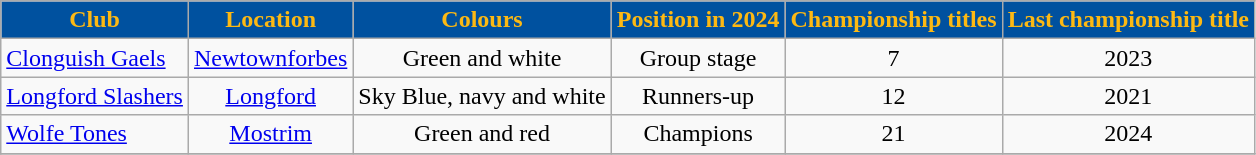<table class="wikitable sortable" style="text-align:center;">
<tr>
<th style="background:#00519f; color:#fdb913;;"><strong>Club</strong></th>
<th style="background:#00519f; color:#fdb913;;">Location</th>
<th style="background:#00519f; color:#fdb913;;">Colours</th>
<th style="background:#00519f; color:#fdb913;;"><strong>Position in 2024</strong></th>
<th style="background:#00519f; color:#fdb913;;"><strong>Championship titles</strong></th>
<th style="background:#00519f; color:#fdb913;;"><strong>Last championship title</strong></th>
</tr>
<tr>
<td style="text-align:left;"> <a href='#'>Clonguish Gaels</a></td>
<td><a href='#'>Newtownforbes</a></td>
<td>Green and white</td>
<td>Group stage</td>
<td>7</td>
<td>2023</td>
</tr>
<tr>
<td style="text-align:left;"> <a href='#'>Longford Slashers</a></td>
<td><a href='#'>Longford</a></td>
<td>Sky Blue, navy and white</td>
<td>Runners-up</td>
<td>12</td>
<td>2021</td>
</tr>
<tr>
<td style="text-align:left;"> <a href='#'>Wolfe Tones</a></td>
<td><a href='#'>Mostrim</a></td>
<td>Green and red</td>
<td>Champions</td>
<td>21</td>
<td>2024</td>
</tr>
<tr>
</tr>
</table>
